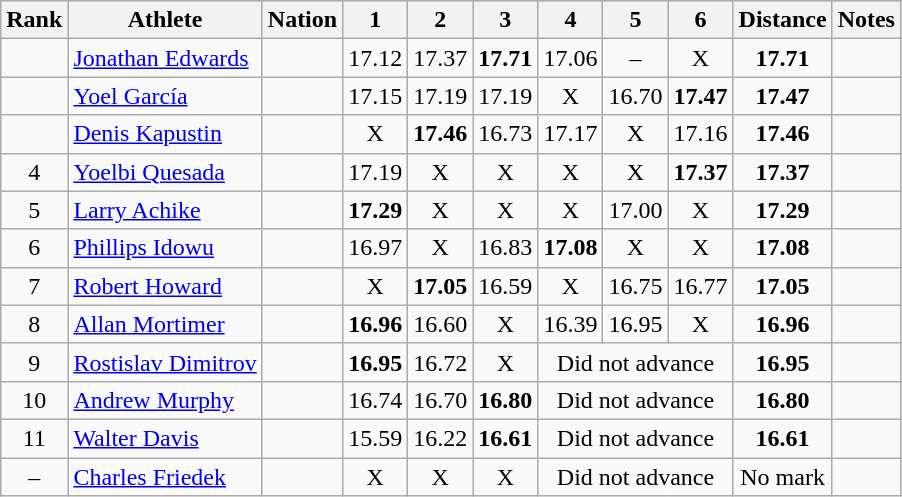<table class="wikitable sortable" style="text-align:center">
<tr>
<th>Rank</th>
<th>Athlete</th>
<th>Nation</th>
<th>1</th>
<th>2</th>
<th>3</th>
<th>4</th>
<th>5</th>
<th>6</th>
<th>Distance</th>
<th>Notes</th>
</tr>
<tr>
<td></td>
<td align=left><a href='#'>Jonathan Edwards</a></td>
<td align=left></td>
<td>17.12</td>
<td>17.37</td>
<td><strong>17.71</strong></td>
<td>17.06</td>
<td data-sort-value=1.00>–</td>
<td data-sort-value=1.00>X</td>
<td><strong>17.71</strong></td>
<td></td>
</tr>
<tr>
<td></td>
<td align=left><a href='#'>Yoel García</a></td>
<td align=left></td>
<td>17.15</td>
<td>17.19</td>
<td>17.19</td>
<td data-sort-value=1.00>X</td>
<td>16.70</td>
<td><strong>17.47</strong></td>
<td><strong>17.47</strong></td>
<td></td>
</tr>
<tr>
<td></td>
<td align=left><a href='#'>Denis Kapustin</a></td>
<td align=left></td>
<td data-sort-value=1.00>X</td>
<td><strong>17.46</strong></td>
<td>16.73</td>
<td>17.17</td>
<td data-sort-value=1.00>X</td>
<td>17.16</td>
<td><strong>17.46</strong></td>
<td></td>
</tr>
<tr>
<td>4</td>
<td align=left><a href='#'>Yoelbi Quesada</a></td>
<td align=left></td>
<td>17.19</td>
<td data-sort-value=1.00>X</td>
<td data-sort-value=1.00>X</td>
<td data-sort-value=1.00>X</td>
<td data-sort-value=1.00>X</td>
<td><strong>17.37</strong></td>
<td><strong>17.37</strong></td>
<td></td>
</tr>
<tr>
<td>5</td>
<td align=left><a href='#'>Larry Achike</a></td>
<td align=left></td>
<td><strong>17.29</strong></td>
<td data-sort-value=1.00>X</td>
<td data-sort-value=1.00>X</td>
<td data-sort-value=1.00>X</td>
<td>17.00</td>
<td data-sort-value=1.00>X</td>
<td><strong>17.29</strong></td>
<td></td>
</tr>
<tr>
<td>6</td>
<td align=left><a href='#'>Phillips Idowu</a></td>
<td align=left></td>
<td>16.97</td>
<td data-sort-value=1.00>X</td>
<td>16.83</td>
<td><strong>17.08</strong></td>
<td data-sort-value=1.00>X</td>
<td data-sort-value=1.00>X</td>
<td><strong>17.08</strong></td>
<td></td>
</tr>
<tr>
<td>7</td>
<td align=left><a href='#'>Robert Howard</a></td>
<td align=left></td>
<td data-sort-value=1.00>X</td>
<td><strong>17.05</strong></td>
<td>16.59</td>
<td data-sort-value=1.00>X</td>
<td>16.75</td>
<td>16.77</td>
<td><strong>17.05</strong></td>
<td></td>
</tr>
<tr>
<td>8</td>
<td align=left><a href='#'>Allan Mortimer</a></td>
<td align=left></td>
<td><strong>16.96</strong></td>
<td>16.60</td>
<td data-sort-value=1.00>X</td>
<td>16.39</td>
<td>16.95</td>
<td data-sort-value=1.00>X</td>
<td><strong>16.96</strong></td>
<td></td>
</tr>
<tr>
<td>9</td>
<td align=left><a href='#'>Rostislav Dimitrov</a></td>
<td align=left></td>
<td><strong>16.95</strong></td>
<td>16.72</td>
<td data-sort-value=1.00>X</td>
<td colspan=3 data-sort-value=0.00>Did not advance</td>
<td><strong>16.95</strong></td>
<td></td>
</tr>
<tr>
<td>10</td>
<td align=left><a href='#'>Andrew Murphy</a></td>
<td align=left></td>
<td>16.74</td>
<td>16.70</td>
<td><strong>16.80</strong></td>
<td colspan=3 data-sort-value=0.00>Did not advance</td>
<td><strong>16.80</strong></td>
<td></td>
</tr>
<tr>
<td>11</td>
<td align=left><a href='#'>Walter Davis</a></td>
<td align=left></td>
<td>15.59</td>
<td>16.22</td>
<td><strong>16.61</strong></td>
<td colspan=3 data-sort-value=0.00>Did not advance</td>
<td><strong>16.61</strong></td>
<td></td>
</tr>
<tr>
<td data-sort-value=12>–</td>
<td align=left><a href='#'>Charles Friedek</a></td>
<td align=left></td>
<td data-sort-value=1.00>X</td>
<td data-sort-value=1.00>X</td>
<td data-sort-value=1.00>X</td>
<td colspan=3 data-sort-value=0.00>Did not advance</td>
<td data-sort-value=1.00>No mark</td>
<td></td>
</tr>
</table>
